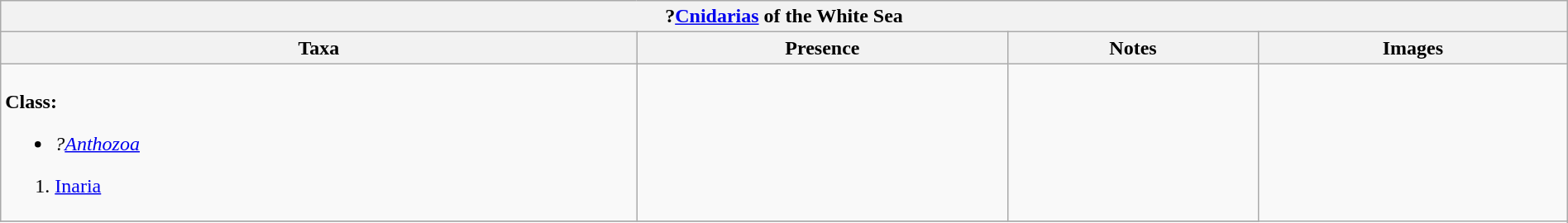<table class="wikitable" align="center" width="100%">
<tr>
<th colspan="5" align="center"><strong>?<a href='#'>Cnidarias</a> of the White Sea</strong></th>
</tr>
<tr>
<th>Taxa</th>
<th>Presence</th>
<th>Notes</th>
<th>Images</th>
</tr>
<tr>
<td><br><strong>Class:</strong><ul><li><em>?<a href='#'>Anthozoa</a></em></li></ul><ol><li><a href='#'>Inaria</a></li></ol></td>
<td></td>
<td></td>
<td rowspan="99"><br></td>
</tr>
<tr>
</tr>
</table>
